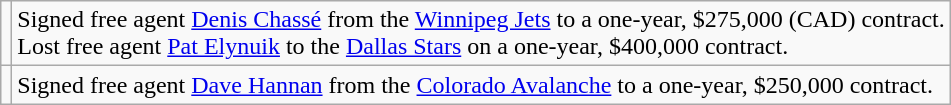<table class="wikitable">
<tr>
<td></td>
<td>Signed free agent <a href='#'>Denis Chassé</a> from the <a href='#'>Winnipeg Jets</a> to a one-year, $275,000 (CAD) contract.<br>Lost free agent <a href='#'>Pat Elynuik</a> to the <a href='#'>Dallas Stars</a> on a one-year, $400,000 contract.</td>
</tr>
<tr>
<td></td>
<td>Signed free agent <a href='#'>Dave Hannan</a> from the <a href='#'>Colorado Avalanche</a> to a one-year, $250,000 contract.</td>
</tr>
</table>
